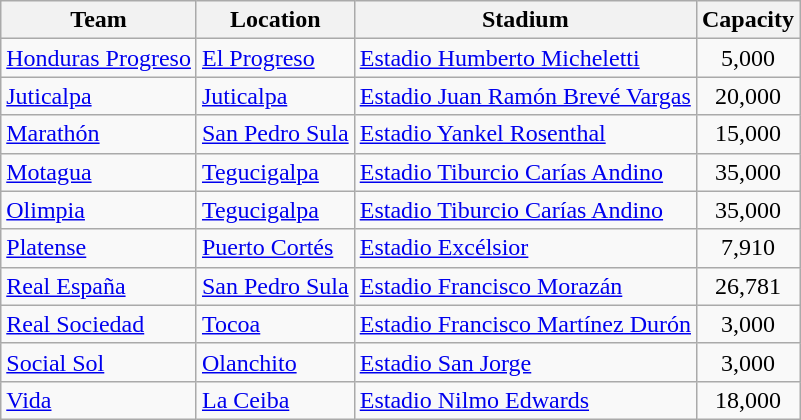<table class="wikitable">
<tr>
<th>Team</th>
<th>Location</th>
<th>Stadium</th>
<th>Capacity</th>
</tr>
<tr>
<td><a href='#'>Honduras Progreso</a></td>
<td><a href='#'>El Progreso</a></td>
<td><a href='#'>Estadio Humberto Micheletti</a></td>
<td style="text-align:center;">5,000</td>
</tr>
<tr>
<td><a href='#'>Juticalpa</a></td>
<td><a href='#'>Juticalpa</a></td>
<td><a href='#'>Estadio Juan Ramón Brevé Vargas</a></td>
<td style="text-align:center;">20,000</td>
</tr>
<tr>
<td><a href='#'>Marathón</a></td>
<td><a href='#'>San Pedro Sula</a></td>
<td><a href='#'>Estadio Yankel Rosenthal</a></td>
<td style="text-align:center;">15,000</td>
</tr>
<tr>
<td><a href='#'>Motagua</a></td>
<td><a href='#'>Tegucigalpa</a></td>
<td><a href='#'>Estadio Tiburcio Carías Andino</a></td>
<td style="text-align:center;">35,000</td>
</tr>
<tr>
<td><a href='#'>Olimpia</a></td>
<td><a href='#'>Tegucigalpa</a></td>
<td><a href='#'>Estadio Tiburcio Carías Andino</a></td>
<td style="text-align:center;">35,000</td>
</tr>
<tr>
<td><a href='#'>Platense</a></td>
<td><a href='#'>Puerto Cortés</a></td>
<td><a href='#'>Estadio Excélsior</a></td>
<td style="text-align:center;">7,910</td>
</tr>
<tr>
<td><a href='#'>Real España</a></td>
<td><a href='#'>San Pedro Sula</a></td>
<td><a href='#'>Estadio Francisco Morazán</a></td>
<td style="text-align:center;">26,781</td>
</tr>
<tr>
<td><a href='#'>Real Sociedad</a></td>
<td><a href='#'>Tocoa</a></td>
<td><a href='#'>Estadio Francisco Martínez Durón</a></td>
<td style="text-align:center;">3,000</td>
</tr>
<tr>
<td><a href='#'>Social Sol</a></td>
<td><a href='#'>Olanchito</a></td>
<td><a href='#'>Estadio San Jorge</a></td>
<td style="text-align:center;">3,000</td>
</tr>
<tr>
<td><a href='#'>Vida</a></td>
<td><a href='#'>La Ceiba</a></td>
<td><a href='#'>Estadio Nilmo Edwards</a></td>
<td style="text-align:center;">18,000</td>
</tr>
</table>
